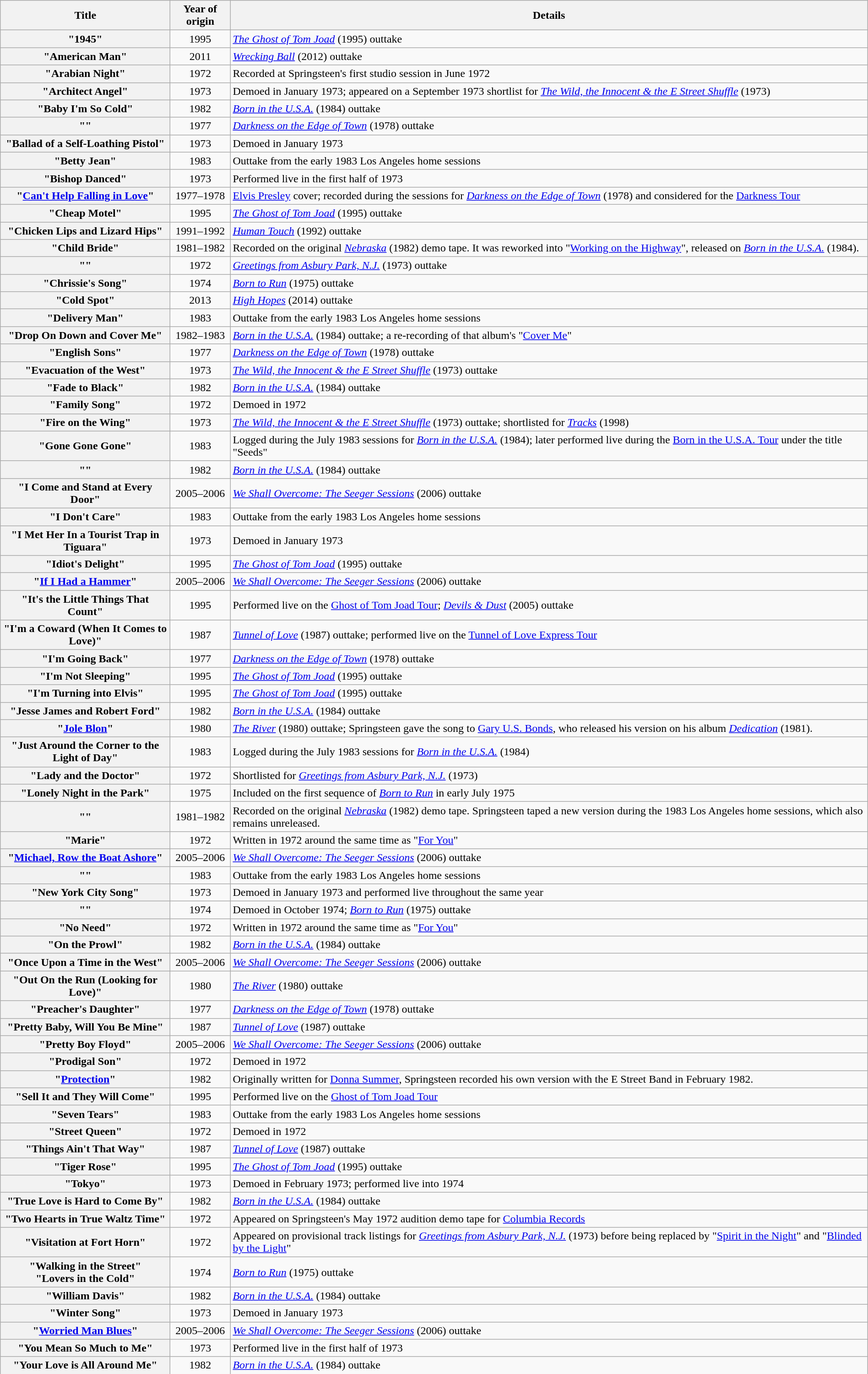<table class="wikitable sortable plainrowheaders" style="margin-left: auto; margin-right: auto; border: none; text-align: center">
<tr>
<th scope="col" style="width:15em;">Title</th>
<th scope="col" style="width:5em;">Year of origin</th>
<th scope="col">Details</th>
</tr>
<tr>
<th scope="row">"1945"</th>
<td>1995</td>
<td style="text-align: left;"><em><a href='#'>The Ghost of Tom Joad</a></em> (1995) outtake</td>
</tr>
<tr>
<th scope="row">"American Man"</th>
<td>2011</td>
<td style="text-align: left;"><em><a href='#'>Wrecking Ball</a></em> (2012) outtake</td>
</tr>
<tr>
<th scope="row">"Arabian Night"</th>
<td>1972</td>
<td style="text-align: left;">Recorded at Springsteen's first studio session in June 1972</td>
</tr>
<tr>
<th scope="row">"Architect Angel"</th>
<td>1973</td>
<td style="text-align: left;">Demoed in January 1973; appeared on a September 1973 shortlist for <em><a href='#'>The Wild, the Innocent & the E Street Shuffle</a></em> (1973)</td>
</tr>
<tr>
<th scope="row">"Baby I'm So Cold"</th>
<td>1982</td>
<td style="text-align: left;"><em><a href='#'>Born in the U.S.A.</a></em> (1984) outtake</td>
</tr>
<tr>
<th scope="row">""</th>
<td>1977</td>
<td style="text-align: left;"><em><a href='#'>Darkness on the Edge of Town</a></em> (1978) outtake</td>
</tr>
<tr>
<th scope="row">"Ballad of a Self-Loathing Pistol"</th>
<td>1973</td>
<td style="text-align: left;">Demoed in January 1973</td>
</tr>
<tr>
<th scope="row">"Betty Jean"</th>
<td>1983</td>
<td style="text-align: left;">Outtake from the early 1983 Los Angeles home sessions</td>
</tr>
<tr>
<th scope="row">"Bishop Danced"</th>
<td>1973</td>
<td style="text-align: left;">Performed live in the first half of 1973</td>
</tr>
<tr>
<th scope="row">"<a href='#'>Can't Help Falling in Love</a>"</th>
<td>1977–1978</td>
<td style="text-align: left;"><a href='#'>Elvis Presley</a> cover; recorded during the sessions for <em><a href='#'>Darkness on the Edge of Town</a></em> (1978) and considered for the <a href='#'>Darkness Tour</a></td>
</tr>
<tr>
<th scope="row">"Cheap Motel"</th>
<td>1995</td>
<td style="text-align: left;"><em><a href='#'>The Ghost of Tom Joad</a></em> (1995) outtake</td>
</tr>
<tr>
<th scope="row">"Chicken Lips and Lizard Hips"</th>
<td>1991–1992</td>
<td style="text-align: left;"><em><a href='#'>Human Touch</a></em> (1992) outtake</td>
</tr>
<tr>
<th scope="row">"Child Bride"</th>
<td>1981–1982</td>
<td style="text-align: left;">Recorded on the original <em><a href='#'>Nebraska</a></em> (1982) demo tape. It was reworked into "<a href='#'>Working on the Highway</a>", released on <em><a href='#'>Born in the U.S.A.</a></em> (1984).</td>
</tr>
<tr>
<th scope="row">""</th>
<td>1972</td>
<td style="text-align: left;"><em><a href='#'>Greetings from Asbury Park, N.J.</a></em> (1973) outtake</td>
</tr>
<tr>
<th scope="row">"Chrissie's Song"</th>
<td>1974</td>
<td style="text-align: left;"><em><a href='#'>Born to Run</a></em> (1975) outtake</td>
</tr>
<tr>
<th scope="row">"Cold Spot"</th>
<td>2013</td>
<td style="text-align: left;"><em><a href='#'>High Hopes</a></em> (2014) outtake</td>
</tr>
<tr>
<th scope="row">"Delivery Man"</th>
<td>1983</td>
<td style="text-align: left;">Outtake from the early 1983 Los Angeles home sessions</td>
</tr>
<tr>
<th scope="row">"Drop On Down and Cover Me"</th>
<td>1982–1983</td>
<td style="text-align: left;"><em><a href='#'>Born in the U.S.A.</a></em> (1984) outtake; a re-recording of that album's "<a href='#'>Cover Me</a>"</td>
</tr>
<tr>
<th scope="row">"English Sons"</th>
<td>1977</td>
<td style="text-align: left;"><em><a href='#'>Darkness on the Edge of Town</a></em> (1978) outtake</td>
</tr>
<tr>
<th scope="row">"Evacuation of the West"</th>
<td>1973</td>
<td style="text-align: left;"><em><a href='#'>The Wild, the Innocent & the E Street Shuffle</a></em> (1973) outtake</td>
</tr>
<tr>
<th scope="row">"Fade to Black"</th>
<td>1982</td>
<td style="text-align: left;"><em><a href='#'>Born in the U.S.A.</a></em> (1984) outtake</td>
</tr>
<tr>
<th scope="row">"Family Song"</th>
<td>1972</td>
<td style="text-align: left;">Demoed in 1972</td>
</tr>
<tr>
<th scope="row">"Fire on the Wing"</th>
<td>1973</td>
<td style="text-align: left;"><em><a href='#'>The Wild, the Innocent & the E Street Shuffle</a></em> (1973) outtake; shortlisted for <em><a href='#'>Tracks</a></em> (1998)</td>
</tr>
<tr>
<th scope="row">"Gone Gone Gone"</th>
<td>1983</td>
<td style="text-align: left;">Logged during the July 1983 sessions for <em><a href='#'>Born in the U.S.A.</a></em> (1984); later performed live during the <a href='#'>Born in the U.S.A. Tour</a> under the title "Seeds"</td>
</tr>
<tr>
<th scope="row">""</th>
<td>1982</td>
<td style="text-align: left;"><em><a href='#'>Born in the U.S.A.</a></em> (1984) outtake</td>
</tr>
<tr>
<th scope="row">"I Come and Stand at Every Door"</th>
<td>2005–2006</td>
<td style="text-align: left;"><em><a href='#'>We Shall Overcome: The Seeger Sessions</a></em> (2006) outtake</td>
</tr>
<tr>
<th scope="row">"I Don't Care"</th>
<td>1983</td>
<td style="text-align: left;">Outtake from the early 1983 Los Angeles home sessions</td>
</tr>
<tr>
<th scope="row">"I Met Her In a Tourist Trap in Tiguara"</th>
<td>1973</td>
<td style="text-align: left;">Demoed in January 1973</td>
</tr>
<tr>
<th scope="row">"Idiot's Delight"</th>
<td>1995</td>
<td style="text-align: left;"><em><a href='#'>The Ghost of Tom Joad</a></em> (1995) outtake</td>
</tr>
<tr>
<th scope="row">"<a href='#'>If I Had a Hammer</a>"</th>
<td>2005–2006</td>
<td style="text-align: left;"><em><a href='#'>We Shall Overcome: The Seeger Sessions</a></em> (2006) outtake</td>
</tr>
<tr>
<th scope="row">"It's the Little Things That Count"</th>
<td>1995</td>
<td style="text-align: left;">Performed live on the <a href='#'>Ghost of Tom Joad Tour</a>; <em><a href='#'>Devils & Dust</a></em> (2005) outtake</td>
</tr>
<tr>
<th scope="row">"I'm a Coward (When It Comes to Love)"</th>
<td>1987</td>
<td style="text-align: left;"><em><a href='#'>Tunnel of Love</a></em> (1987) outtake; performed live on the <a href='#'>Tunnel of Love Express Tour</a></td>
</tr>
<tr>
<th scope="row">"I'm Going Back"</th>
<td>1977</td>
<td style="text-align: left;"><em><a href='#'>Darkness on the Edge of Town</a></em> (1978) outtake</td>
</tr>
<tr>
<th scope="row">"I'm Not Sleeping"</th>
<td>1995</td>
<td style="text-align: left;"><em><a href='#'>The Ghost of Tom Joad</a></em> (1995) outtake</td>
</tr>
<tr>
<th scope="row">"I'm Turning into Elvis"</th>
<td>1995</td>
<td style="text-align: left;"><em><a href='#'>The Ghost of Tom Joad</a></em> (1995) outtake</td>
</tr>
<tr>
<th scope="row">"Jesse James and Robert Ford"</th>
<td>1982</td>
<td style="text-align: left;"><em><a href='#'>Born in the U.S.A.</a></em> (1984) outtake</td>
</tr>
<tr>
<th scope="row">"<a href='#'>Jole Blon</a>"</th>
<td>1980</td>
<td style="text-align: left;"><em><a href='#'>The River</a></em> (1980) outtake; Springsteen gave the song to <a href='#'>Gary U.S. Bonds</a>, who released his version on his album <em><a href='#'>Dedication</a></em> (1981).</td>
</tr>
<tr>
<th scope="row">"Just Around the Corner to the Light of Day"</th>
<td>1983</td>
<td style="text-align: left;">Logged during the July 1983 sessions for <em><a href='#'>Born in the U.S.A.</a></em> (1984)</td>
</tr>
<tr>
<th scope="row">"Lady and the Doctor"</th>
<td>1972</td>
<td style="text-align: left;">Shortlisted for <em><a href='#'>Greetings from Asbury Park, N.J.</a></em> (1973)</td>
</tr>
<tr>
<th scope="row">"Lonely Night in the Park"</th>
<td>1975</td>
<td style="text-align: left;">Included on the first sequence of <em><a href='#'>Born to Run</a></em> in early July 1975</td>
</tr>
<tr>
<th scope="row">""</th>
<td>1981–1982</td>
<td style="text-align: left;">Recorded on the original <em><a href='#'>Nebraska</a></em> (1982) demo tape. Springsteen taped a new version during the 1983 Los Angeles home sessions, which also remains unreleased.</td>
</tr>
<tr>
<th scope="row">"Marie"</th>
<td>1972</td>
<td style="text-align: left;">Written in 1972 around the same time as "<a href='#'>For You</a>"</td>
</tr>
<tr>
<th scope="row">"<a href='#'>Michael, Row the Boat Ashore</a>"</th>
<td>2005–2006</td>
<td style="text-align: left;"><em><a href='#'>We Shall Overcome: The Seeger Sessions</a></em> (2006) outtake</td>
</tr>
<tr>
<th scope="row">""</th>
<td>1983</td>
<td style="text-align: left;">Outtake from the early 1983 Los Angeles home sessions</td>
</tr>
<tr>
<th scope="row">"New York City Song"</th>
<td>1973</td>
<td style="text-align: left;">Demoed in January 1973 and performed live throughout the same year</td>
</tr>
<tr>
<th scope="row">""</th>
<td>1974</td>
<td style="text-align: left;">Demoed in October 1974; <em><a href='#'>Born to Run</a></em> (1975) outtake</td>
</tr>
<tr>
<th scope="row">"No Need"</th>
<td>1972</td>
<td style="text-align: left;">Written in 1972 around the same time as "<a href='#'>For You</a>"</td>
</tr>
<tr>
<th scope="row">"On the Prowl"</th>
<td>1982</td>
<td style="text-align: left;"><em><a href='#'>Born in the U.S.A.</a></em> (1984) outtake</td>
</tr>
<tr>
<th scope="row">"Once Upon a Time in the West"</th>
<td>2005–2006</td>
<td style="text-align: left;"><em><a href='#'>We Shall Overcome: The Seeger Sessions</a></em> (2006) outtake</td>
</tr>
<tr>
<th scope="row">"Out On the Run (Looking for Love)"</th>
<td>1980</td>
<td style="text-align: left;"><em><a href='#'>The River</a></em> (1980) outtake</td>
</tr>
<tr>
<th scope="row">"Preacher's Daughter"</th>
<td>1977</td>
<td style="text-align: left;"><em><a href='#'>Darkness on the Edge of Town</a></em> (1978) outtake</td>
</tr>
<tr>
<th scope="row">"Pretty Baby, Will You Be Mine"</th>
<td>1987</td>
<td style="text-align: left;"><em><a href='#'>Tunnel of Love</a></em> (1987) outtake</td>
</tr>
<tr>
<th scope="row">"Pretty Boy Floyd"</th>
<td>2005–2006</td>
<td style="text-align: left;"><em><a href='#'>We Shall Overcome: The Seeger Sessions</a></em> (2006) outtake</td>
</tr>
<tr>
<th scope="row">"Prodigal Son"</th>
<td>1972</td>
<td style="text-align: left;">Demoed in 1972</td>
</tr>
<tr>
<th scope="row">"<a href='#'>Protection</a>"</th>
<td>1982</td>
<td style="text-align: left;">Originally written for <a href='#'>Donna Summer</a>, Springsteen recorded his own version with the E Street Band in February 1982.</td>
</tr>
<tr>
<th scope="row">"Sell It and They Will Come"</th>
<td>1995</td>
<td style="text-align: left;">Performed live on the <a href='#'>Ghost of Tom Joad Tour</a></td>
</tr>
<tr>
<th scope="row">"Seven Tears"</th>
<td>1983</td>
<td style="text-align: left;">Outtake from the early 1983 Los Angeles home sessions</td>
</tr>
<tr>
<th scope="row">"Street Queen"</th>
<td>1972</td>
<td style="text-align: left;">Demoed in 1972</td>
</tr>
<tr>
<th scope="row">"Things Ain't That Way"</th>
<td>1987</td>
<td style="text-align: left;"><em><a href='#'>Tunnel of Love</a></em> (1987) outtake</td>
</tr>
<tr>
<th scope="row">"Tiger Rose"</th>
<td>1995</td>
<td style="text-align: left;"><em><a href='#'>The Ghost of Tom Joad</a></em> (1995) outtake</td>
</tr>
<tr>
<th scope="row">"Tokyo"</th>
<td>1973</td>
<td style="text-align: left;">Demoed in February 1973; performed live into 1974</td>
</tr>
<tr>
<th scope="row">"True Love is Hard to Come By"</th>
<td>1982</td>
<td style="text-align: left;"><em><a href='#'>Born in the U.S.A.</a></em> (1984) outtake</td>
</tr>
<tr>
<th scope="row">"Two Hearts in True Waltz Time"</th>
<td>1972</td>
<td style="text-align: left;">Appeared on Springsteen's May 1972 audition demo tape for <a href='#'>Columbia Records</a></td>
</tr>
<tr>
<th scope="row">"Visitation at Fort Horn"</th>
<td>1972</td>
<td style="text-align: left;">Appeared on provisional track listings for <em><a href='#'>Greetings from Asbury Park, N.J.</a></em> (1973) before being replaced by "<a href='#'>Spirit in the Night</a>" and "<a href='#'>Blinded by the Light</a>"</td>
</tr>
<tr>
<th scope="row">"Walking in the Street"<br> "Lovers in the Cold"</th>
<td>1974</td>
<td style="text-align: left;"><em><a href='#'>Born to Run</a></em> (1975) outtake</td>
</tr>
<tr>
<th scope="row">"William Davis"</th>
<td>1982</td>
<td style="text-align: left;"><em><a href='#'>Born in the U.S.A.</a></em> (1984) outtake</td>
</tr>
<tr>
<th scope="row">"Winter Song"</th>
<td>1973</td>
<td style="text-align: left;">Demoed in January 1973</td>
</tr>
<tr>
<th scope="row">"<a href='#'>Worried Man Blues</a>"</th>
<td>2005–2006</td>
<td style="text-align: left;"><em><a href='#'>We Shall Overcome: The Seeger Sessions</a></em> (2006) outtake</td>
</tr>
<tr>
<th scope="row">"You Mean So Much to Me"</th>
<td>1973</td>
<td style="text-align: left;">Performed live in the first half of 1973</td>
</tr>
<tr>
<th scope="row">"Your Love is All Around Me"</th>
<td>1982</td>
<td style="text-align: left;"><em><a href='#'>Born in the U.S.A.</a></em> (1984) outtake</td>
</tr>
<tr>
</tr>
</table>
